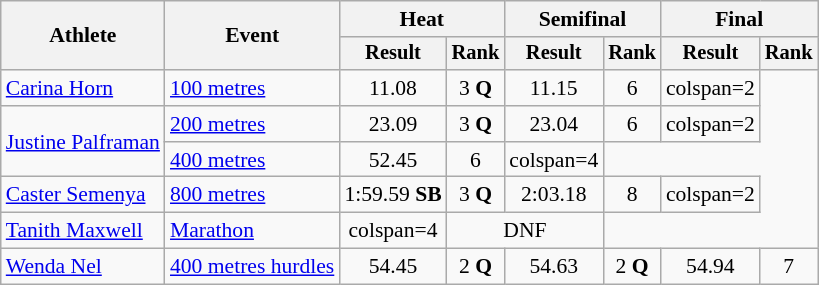<table class="wikitable" style="font-size:90%">
<tr>
<th rowspan="2">Athlete</th>
<th rowspan="2">Event</th>
<th colspan="2">Heat</th>
<th colspan="2">Semifinal</th>
<th colspan="2">Final</th>
</tr>
<tr style="font-size:95%">
<th>Result</th>
<th>Rank</th>
<th>Result</th>
<th>Rank</th>
<th>Result</th>
<th>Rank</th>
</tr>
<tr style=text-align:center>
<td style=text-align:left><a href='#'>Carina Horn</a></td>
<td style=text-align:left><a href='#'>100 metres</a></td>
<td>11.08</td>
<td>3 <strong>Q</strong></td>
<td>11.15</td>
<td>6</td>
<td>colspan=2 </td>
</tr>
<tr style=text-align:center>
<td style=text-align:left rowspan=2><a href='#'>Justine Palframan</a></td>
<td style=text-align:left><a href='#'>200 metres</a></td>
<td>23.09</td>
<td>3 <strong>Q</strong></td>
<td>23.04</td>
<td>6</td>
<td>colspan=2 </td>
</tr>
<tr style=text-align:center>
<td style=text-align:left><a href='#'>400 metres</a></td>
<td>52.45</td>
<td>6</td>
<td>colspan=4 </td>
</tr>
<tr style=text-align:center>
<td style=text-align:left><a href='#'>Caster Semenya</a></td>
<td style=text-align:left><a href='#'>800 metres</a></td>
<td>1:59.59 <strong>SB</strong></td>
<td>3 <strong>Q</strong></td>
<td>2:03.18</td>
<td>8</td>
<td>colspan=2 </td>
</tr>
<tr style=text-align:center>
<td style=text-align:left><a href='#'>Tanith Maxwell</a></td>
<td style=text-align:left><a href='#'>Marathon</a></td>
<td>colspan=4 </td>
<td colspan=2>DNF</td>
</tr>
<tr style=text-align:center>
<td style=text-align:left><a href='#'>Wenda Nel</a></td>
<td style=text-align:left><a href='#'>400 metres hurdles</a></td>
<td>54.45</td>
<td>2 <strong>Q</strong></td>
<td>54.63</td>
<td>2 <strong>Q</strong></td>
<td>54.94</td>
<td>7</td>
</tr>
</table>
